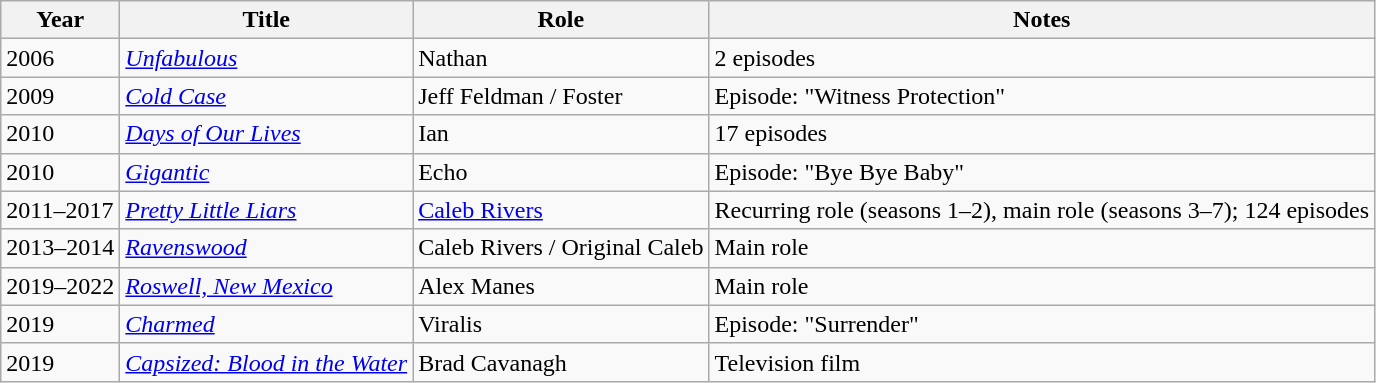<table class="wikitable sortable">
<tr>
<th>Year</th>
<th>Title</th>
<th>Role</th>
<th>Notes</th>
</tr>
<tr>
<td>2006</td>
<td><em><a href='#'>Unfabulous</a></em></td>
<td>Nathan</td>
<td>2 episodes</td>
</tr>
<tr>
<td>2009</td>
<td><em><a href='#'>Cold Case</a></em></td>
<td>Jeff Feldman / Foster</td>
<td>Episode: "Witness Protection"</td>
</tr>
<tr>
<td>2010</td>
<td><em><a href='#'>Days of Our Lives</a></em></td>
<td>Ian</td>
<td>17 episodes</td>
</tr>
<tr>
<td>2010</td>
<td><em><a href='#'>Gigantic</a></em></td>
<td>Echo</td>
<td>Episode: "Bye Bye Baby"</td>
</tr>
<tr>
<td>2011–2017</td>
<td><em><a href='#'>Pretty Little Liars</a></em></td>
<td><a href='#'>Caleb Rivers</a></td>
<td>Recurring role (seasons 1–2), main role (seasons 3–7); 124 episodes</td>
</tr>
<tr>
<td>2013–2014</td>
<td><em><a href='#'>Ravenswood</a></em></td>
<td>Caleb Rivers / Original Caleb</td>
<td>Main role</td>
</tr>
<tr>
<td>2019–2022</td>
<td><em><a href='#'>Roswell, New Mexico</a></em></td>
<td>Alex Manes</td>
<td>Main role</td>
</tr>
<tr>
<td>2019</td>
<td><em><a href='#'>Charmed</a></em></td>
<td>Viralis</td>
<td>Episode: "Surrender"</td>
</tr>
<tr>
<td>2019</td>
<td><em><a href='#'>Capsized: Blood in the Water</a></em></td>
<td>Brad Cavanagh</td>
<td>Television film</td>
</tr>
</table>
